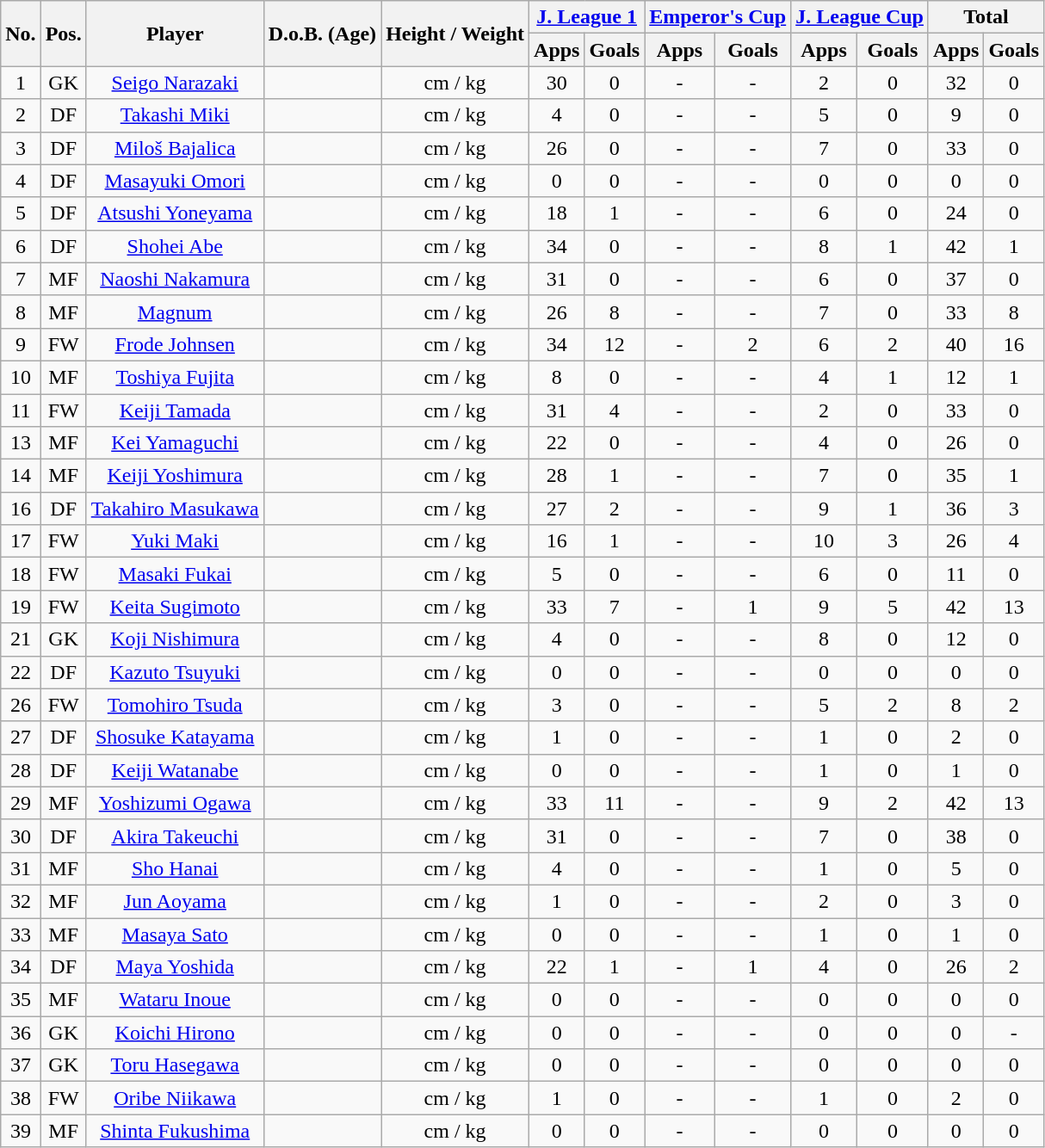<table class="wikitable" style="text-align:center;">
<tr>
<th rowspan="2">No.</th>
<th rowspan="2">Pos.</th>
<th rowspan="2">Player</th>
<th rowspan="2">D.o.B. (Age)</th>
<th rowspan="2">Height / Weight</th>
<th colspan="2"><a href='#'>J. League 1</a></th>
<th colspan="2"><a href='#'>Emperor's Cup</a></th>
<th colspan="2"><a href='#'>J. League Cup</a></th>
<th colspan="2">Total</th>
</tr>
<tr>
<th>Apps</th>
<th>Goals</th>
<th>Apps</th>
<th>Goals</th>
<th>Apps</th>
<th>Goals</th>
<th>Apps</th>
<th>Goals</th>
</tr>
<tr>
<td>1</td>
<td>GK</td>
<td><a href='#'>Seigo Narazaki</a></td>
<td></td>
<td>cm / kg</td>
<td>30</td>
<td>0</td>
<td>-</td>
<td>-</td>
<td>2</td>
<td>0</td>
<td>32</td>
<td>0</td>
</tr>
<tr>
<td>2</td>
<td>DF</td>
<td><a href='#'>Takashi Miki</a></td>
<td></td>
<td>cm / kg</td>
<td>4</td>
<td>0</td>
<td>-</td>
<td>-</td>
<td>5</td>
<td>0</td>
<td>9</td>
<td>0</td>
</tr>
<tr>
<td>3</td>
<td>DF</td>
<td><a href='#'>Miloš Bajalica</a></td>
<td></td>
<td>cm / kg</td>
<td>26</td>
<td>0</td>
<td>-</td>
<td>-</td>
<td>7</td>
<td>0</td>
<td>33</td>
<td>0</td>
</tr>
<tr>
<td>4</td>
<td>DF</td>
<td><a href='#'>Masayuki Omori</a></td>
<td></td>
<td>cm / kg</td>
<td>0</td>
<td>0</td>
<td>-</td>
<td>-</td>
<td>0</td>
<td>0</td>
<td>0</td>
<td>0</td>
</tr>
<tr>
<td>5</td>
<td>DF</td>
<td><a href='#'>Atsushi Yoneyama</a></td>
<td></td>
<td>cm / kg</td>
<td>18</td>
<td>1</td>
<td>-</td>
<td>-</td>
<td>6</td>
<td>0</td>
<td>24</td>
<td>0</td>
</tr>
<tr>
<td>6</td>
<td>DF</td>
<td><a href='#'>Shohei Abe</a></td>
<td></td>
<td>cm / kg</td>
<td>34</td>
<td>0</td>
<td>-</td>
<td>-</td>
<td>8</td>
<td>1</td>
<td>42</td>
<td>1</td>
</tr>
<tr>
<td>7</td>
<td>MF</td>
<td><a href='#'>Naoshi Nakamura</a></td>
<td></td>
<td>cm / kg</td>
<td>31</td>
<td>0</td>
<td>-</td>
<td>-</td>
<td>6</td>
<td>0</td>
<td>37</td>
<td>0</td>
</tr>
<tr>
<td>8</td>
<td>MF</td>
<td><a href='#'>Magnum</a></td>
<td></td>
<td>cm / kg</td>
<td>26</td>
<td>8</td>
<td>-</td>
<td>-</td>
<td>7</td>
<td>0</td>
<td>33</td>
<td>8</td>
</tr>
<tr>
<td>9</td>
<td>FW</td>
<td><a href='#'>Frode Johnsen</a></td>
<td></td>
<td>cm / kg</td>
<td>34</td>
<td>12</td>
<td>-</td>
<td>2</td>
<td>6</td>
<td>2</td>
<td>40</td>
<td>16</td>
</tr>
<tr>
<td>10</td>
<td>MF</td>
<td><a href='#'>Toshiya Fujita</a></td>
<td></td>
<td>cm / kg</td>
<td>8</td>
<td>0</td>
<td>-</td>
<td>-</td>
<td>4</td>
<td>1</td>
<td>12</td>
<td>1</td>
</tr>
<tr>
<td>11</td>
<td>FW</td>
<td><a href='#'>Keiji Tamada</a></td>
<td></td>
<td>cm / kg</td>
<td>31</td>
<td>4</td>
<td>-</td>
<td>-</td>
<td>2</td>
<td>0</td>
<td>33</td>
<td>0</td>
</tr>
<tr>
<td>13</td>
<td>MF</td>
<td><a href='#'>Kei Yamaguchi</a></td>
<td></td>
<td>cm / kg</td>
<td>22</td>
<td>0</td>
<td>-</td>
<td>-</td>
<td>4</td>
<td>0</td>
<td>26</td>
<td>0</td>
</tr>
<tr>
<td>14</td>
<td>MF</td>
<td><a href='#'>Keiji Yoshimura</a></td>
<td></td>
<td>cm / kg</td>
<td>28</td>
<td>1</td>
<td>-</td>
<td>-</td>
<td>7</td>
<td>0</td>
<td>35</td>
<td>1</td>
</tr>
<tr>
<td>16</td>
<td>DF</td>
<td><a href='#'>Takahiro Masukawa</a></td>
<td></td>
<td>cm / kg</td>
<td>27</td>
<td>2</td>
<td>-</td>
<td>-</td>
<td>9</td>
<td>1</td>
<td>36</td>
<td>3</td>
</tr>
<tr>
<td>17</td>
<td>FW</td>
<td><a href='#'>Yuki Maki</a></td>
<td></td>
<td>cm / kg</td>
<td>16</td>
<td>1</td>
<td>-</td>
<td>-</td>
<td>10</td>
<td>3</td>
<td>26</td>
<td>4</td>
</tr>
<tr>
<td>18</td>
<td>FW</td>
<td><a href='#'>Masaki Fukai</a></td>
<td></td>
<td>cm / kg</td>
<td>5</td>
<td>0</td>
<td>-</td>
<td>-</td>
<td>6</td>
<td>0</td>
<td>11</td>
<td>0</td>
</tr>
<tr>
<td>19</td>
<td>FW</td>
<td><a href='#'>Keita Sugimoto</a></td>
<td></td>
<td>cm / kg</td>
<td>33</td>
<td>7</td>
<td>-</td>
<td>1</td>
<td>9</td>
<td>5</td>
<td>42</td>
<td>13</td>
</tr>
<tr>
<td>21</td>
<td>GK</td>
<td><a href='#'>Koji Nishimura</a></td>
<td></td>
<td>cm / kg</td>
<td>4</td>
<td>0</td>
<td>-</td>
<td>-</td>
<td>8</td>
<td>0</td>
<td>12</td>
<td>0</td>
</tr>
<tr>
<td>22</td>
<td>DF</td>
<td><a href='#'>Kazuto Tsuyuki</a></td>
<td></td>
<td>cm / kg</td>
<td>0</td>
<td>0</td>
<td>-</td>
<td>-</td>
<td>0</td>
<td>0</td>
<td>0</td>
<td>0</td>
</tr>
<tr>
<td>26</td>
<td>FW</td>
<td><a href='#'>Tomohiro Tsuda</a></td>
<td></td>
<td>cm / kg</td>
<td>3</td>
<td>0</td>
<td>-</td>
<td>-</td>
<td>5</td>
<td>2</td>
<td>8</td>
<td>2</td>
</tr>
<tr>
<td>27</td>
<td>DF</td>
<td><a href='#'>Shosuke Katayama</a></td>
<td></td>
<td>cm / kg</td>
<td>1</td>
<td>0</td>
<td>-</td>
<td>-</td>
<td>1</td>
<td>0</td>
<td>2</td>
<td>0</td>
</tr>
<tr>
<td>28</td>
<td>DF</td>
<td><a href='#'>Keiji Watanabe</a></td>
<td></td>
<td>cm / kg</td>
<td>0</td>
<td>0</td>
<td>-</td>
<td>-</td>
<td>1</td>
<td>0</td>
<td>1</td>
<td>0</td>
</tr>
<tr>
<td>29</td>
<td>MF</td>
<td><a href='#'>Yoshizumi Ogawa</a></td>
<td></td>
<td>cm / kg</td>
<td>33</td>
<td>11</td>
<td>-</td>
<td>-</td>
<td>9</td>
<td>2</td>
<td>42</td>
<td>13</td>
</tr>
<tr>
<td>30</td>
<td>DF</td>
<td><a href='#'>Akira Takeuchi</a></td>
<td></td>
<td>cm / kg</td>
<td>31</td>
<td>0</td>
<td>-</td>
<td>-</td>
<td>7</td>
<td>0</td>
<td>38</td>
<td>0</td>
</tr>
<tr>
<td>31</td>
<td>MF</td>
<td><a href='#'>Sho Hanai</a></td>
<td></td>
<td>cm / kg</td>
<td>4</td>
<td>0</td>
<td>-</td>
<td>-</td>
<td>1</td>
<td>0</td>
<td>5</td>
<td>0</td>
</tr>
<tr>
<td>32</td>
<td>MF</td>
<td><a href='#'>Jun Aoyama</a></td>
<td></td>
<td>cm / kg</td>
<td>1</td>
<td>0</td>
<td>-</td>
<td>-</td>
<td>2</td>
<td>0</td>
<td>3</td>
<td>0</td>
</tr>
<tr>
<td>33</td>
<td>MF</td>
<td><a href='#'>Masaya Sato</a></td>
<td></td>
<td>cm / kg</td>
<td>0</td>
<td>0</td>
<td>-</td>
<td>-</td>
<td>1</td>
<td>0</td>
<td>1</td>
<td>0</td>
</tr>
<tr>
<td>34</td>
<td>DF</td>
<td><a href='#'>Maya Yoshida</a></td>
<td></td>
<td>cm / kg</td>
<td>22</td>
<td>1</td>
<td>-</td>
<td>1</td>
<td>4</td>
<td>0</td>
<td>26</td>
<td>2</td>
</tr>
<tr>
<td>35</td>
<td>MF</td>
<td><a href='#'>Wataru Inoue</a></td>
<td></td>
<td>cm / kg</td>
<td>0</td>
<td>0</td>
<td>-</td>
<td>-</td>
<td>0</td>
<td>0</td>
<td>0</td>
<td>0</td>
</tr>
<tr>
<td>36</td>
<td>GK</td>
<td><a href='#'>Koichi Hirono</a></td>
<td></td>
<td>cm / kg</td>
<td>0</td>
<td>0</td>
<td>-</td>
<td>-</td>
<td>0</td>
<td>0</td>
<td>0</td>
<td>-</td>
</tr>
<tr>
<td>37</td>
<td>GK</td>
<td><a href='#'>Toru Hasegawa</a></td>
<td></td>
<td>cm / kg</td>
<td>0</td>
<td>0</td>
<td>-</td>
<td>-</td>
<td>0</td>
<td>0</td>
<td>0</td>
<td>0</td>
</tr>
<tr>
<td>38</td>
<td>FW</td>
<td><a href='#'>Oribe Niikawa</a></td>
<td></td>
<td>cm / kg</td>
<td>1</td>
<td>0</td>
<td>-</td>
<td>-</td>
<td>1</td>
<td>0</td>
<td>2</td>
<td>0</td>
</tr>
<tr>
<td>39</td>
<td>MF</td>
<td><a href='#'>Shinta Fukushima</a></td>
<td></td>
<td>cm / kg</td>
<td>0</td>
<td>0</td>
<td>-</td>
<td>-</td>
<td>0</td>
<td>0</td>
<td>0</td>
<td>0</td>
</tr>
</table>
